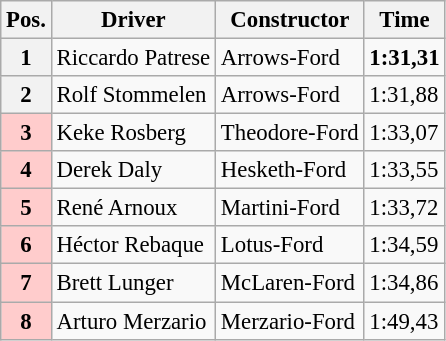<table class="wikitable sortable" style="font-size:95%;">
<tr>
<th>Pos.</th>
<th>Driver</th>
<th>Constructor</th>
<th>Time</th>
</tr>
<tr>
<th>1</th>
<td>Riccardo Patrese</td>
<td>Arrows-Ford</td>
<td><strong>1:31,31</strong></td>
</tr>
<tr>
<th>2</th>
<td>Rolf Stommelen</td>
<td>Arrows-Ford</td>
<td>1:31,88</td>
</tr>
<tr>
<th style="background:#ffcccc;">3</th>
<td>Keke Rosberg</td>
<td>Theodore-Ford</td>
<td>1:33,07</td>
</tr>
<tr>
<th style="background:#ffcccc;">4</th>
<td>Derek Daly</td>
<td>Hesketh-Ford</td>
<td>1:33,55</td>
</tr>
<tr>
<th style="background:#ffcccc;">5</th>
<td>René Arnoux</td>
<td>Martini-Ford</td>
<td>1:33,72</td>
</tr>
<tr>
<th style="background:#ffcccc;">6</th>
<td>Héctor Rebaque</td>
<td>Lotus-Ford</td>
<td>1:34,59</td>
</tr>
<tr>
<th style="background:#ffcccc;">7</th>
<td>Brett Lunger</td>
<td>McLaren-Ford</td>
<td>1:34,86</td>
</tr>
<tr>
<th style="background:#ffcccc;">8</th>
<td>Arturo Merzario</td>
<td>Merzario-Ford</td>
<td>1:49,43</td>
</tr>
</table>
